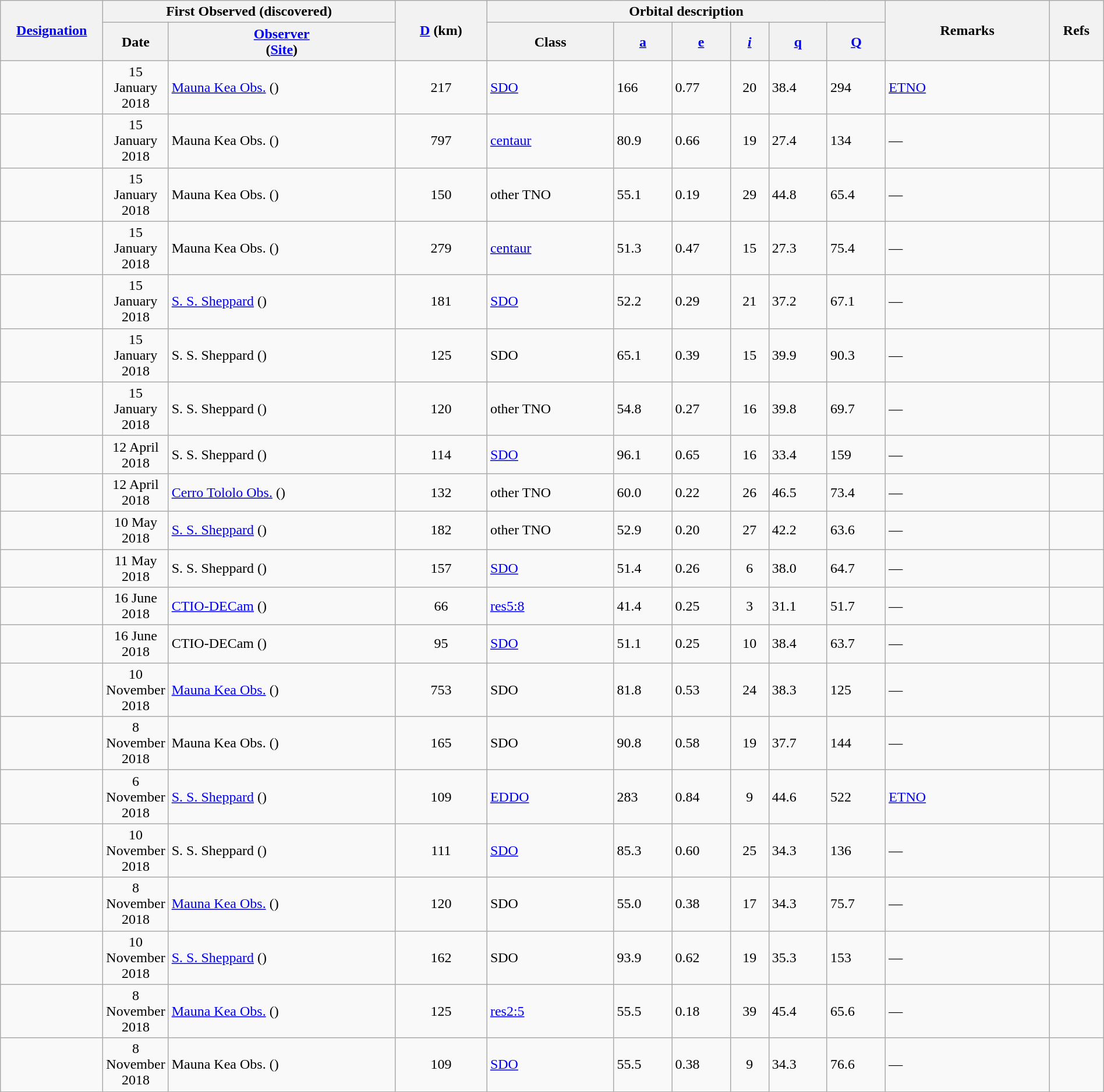<table class="wikitable sortable" style="width: 100%;">
<tr>
<th width= 110 rowspan=2><a href='#'>Designation</a></th>
<th colspan=2 width=115>First Observed (discovered)</th>
<th rowspan=2><a href='#'>D</a> (km)</th>
<th colspan=6>Orbital description</th>
<th rowspan=2 width=180>Remarks</th>
<th rowspan=2 width=55 class="unsortable">Refs</th>
</tr>
<tr>
<th width=55>Date</th>
<th><a href='#'>Observer</a><br>(<a href='#'>Site</a>)</th>
<th>Class</th>
<th><a href='#'>a</a><br></th>
<th><a href='#'>e</a></th>
<th><a href='#'><em>i</em></a><br></th>
<th><a href='#'>q</a><br></th>
<th><a href='#'>Q</a><br></th>
</tr>
<tr id="2018 AD39">
<td></td>
<td align=center>15 January 2018</td>
<td><a href='#'>Mauna Kea Obs.</a> ()</td>
<td align=center>217</td>
<td><a href='#'>SDO</a></td>
<td>166</td>
<td>0.77</td>
<td align=center>20</td>
<td>38.4</td>
<td>294</td>
<td><a href='#'>ETNO</a></td>
<td></td>
</tr>
<tr id="2018 AG37">
<td><strong></strong></td>
<td align=center>15 January 2018</td>
<td>Mauna Kea Obs. ()</td>
<td align=center>797</td>
<td><a href='#'>centaur</a></td>
<td>80.9</td>
<td>0.66</td>
<td align=center>19</td>
<td>27.4</td>
<td>134</td>
<td>—</td>
<td></td>
</tr>
<tr id="2018 AH39">
<td></td>
<td align=center>15 January 2018</td>
<td>Mauna Kea Obs. ()</td>
<td align=center>150</td>
<td>other TNO</td>
<td>55.1</td>
<td>0.19</td>
<td align=center>29</td>
<td>44.8</td>
<td>65.4</td>
<td>—</td>
<td></td>
</tr>
<tr id="2018 AK39">
<td></td>
<td align=center>15 January 2018</td>
<td>Mauna Kea Obs. ()</td>
<td align=center>279</td>
<td><a href='#'>centaur</a></td>
<td>51.3</td>
<td>0.47</td>
<td align=center>15</td>
<td>27.3</td>
<td>75.4</td>
<td>—</td>
<td></td>
</tr>
<tr id="2018 AX18">
<td></td>
<td align=center>15 January 2018</td>
<td><a href='#'>S. S. Sheppard</a> ()</td>
<td align=center>181</td>
<td><a href='#'>SDO</a></td>
<td>52.2</td>
<td>0.29</td>
<td align=center>21</td>
<td>37.2</td>
<td>67.1</td>
<td>—</td>
<td></td>
</tr>
<tr id="2018 AY18">
<td></td>
<td align=center>15 January 2018</td>
<td>S. S. Sheppard ()</td>
<td align=center>125</td>
<td>SDO</td>
<td>65.1</td>
<td>0.39</td>
<td align=center>15</td>
<td>39.9</td>
<td>90.3</td>
<td>—</td>
<td></td>
</tr>
<tr id="2018 AZ18">
<td></td>
<td align=center>15 January 2018</td>
<td>S. S. Sheppard ()</td>
<td align=center>120</td>
<td>other TNO</td>
<td>54.8</td>
<td>0.27</td>
<td align=center>16</td>
<td>39.8</td>
<td>69.7</td>
<td>—</td>
<td></td>
</tr>
<tr id="2018 GT12">
<td></td>
<td align=center>12 April 2018</td>
<td>S. S. Sheppard ()</td>
<td align=center>114</td>
<td><a href='#'>SDO</a></td>
<td>96.1</td>
<td>0.65</td>
<td align=center>16</td>
<td>33.4</td>
<td>159</td>
<td>—</td>
<td></td>
</tr>
<tr id="2018 GT15">
<td></td>
<td align=center>12 April 2018</td>
<td><a href='#'>Cerro Tololo Obs.</a> ()</td>
<td align=center>132</td>
<td>other TNO</td>
<td>60.0</td>
<td>0.22</td>
<td align=center>26</td>
<td>46.5</td>
<td>73.4</td>
<td>—</td>
<td></td>
</tr>
<tr id="2018 JT6">
<td></td>
<td align=center>10 May 2018</td>
<td><a href='#'>S. S. Sheppard</a> ()</td>
<td align=center>182</td>
<td>other TNO</td>
<td>52.9</td>
<td>0.20</td>
<td align=center>27</td>
<td>42.2</td>
<td>63.6</td>
<td>—</td>
<td></td>
</tr>
<tr id="2018 JU6">
<td></td>
<td align=center>11 May 2018</td>
<td>S. S. Sheppard ()</td>
<td align=center>157</td>
<td><a href='#'>SDO</a></td>
<td>51.4</td>
<td>0.26</td>
<td align=center>6</td>
<td>38.0</td>
<td>64.7</td>
<td>—</td>
<td></td>
</tr>
<tr id="2018 MF13">
<td></td>
<td align=center>16 June 2018</td>
<td><a href='#'>CTIO-DECam</a> ()</td>
<td align=center>66</td>
<td><a href='#'>res</a><a href='#'>5:8</a></td>
<td>41.4</td>
<td>0.25</td>
<td align=center>3</td>
<td>31.1</td>
<td>51.7</td>
<td>—</td>
<td></td>
</tr>
<tr id="2018 MG13">
<td></td>
<td align=center>16 June 2018</td>
<td>CTIO-DECam ()</td>
<td align=center>95</td>
<td><a href='#'>SDO</a></td>
<td>51.1</td>
<td>0.25</td>
<td align=center>10</td>
<td>38.4</td>
<td>63.7</td>
<td>—</td>
<td></td>
</tr>
<tr id="2018 VG18">
<td><strong></strong></td>
<td align=center>10 November 2018</td>
<td><a href='#'>Mauna Kea Obs.</a> ()</td>
<td align=center>753</td>
<td>SDO</td>
<td>81.8</td>
<td>0.53</td>
<td align=center>24</td>
<td>38.3</td>
<td>125</td>
<td>—</td>
<td></td>
</tr>
<tr id="2018 VJ137">
<td></td>
<td align=center>8 November 2018</td>
<td>Mauna Kea Obs. ()</td>
<td align=center>165</td>
<td>SDO</td>
<td>90.8</td>
<td>0.58</td>
<td align=center>19</td>
<td>37.7</td>
<td>144</td>
<td>—</td>
<td></td>
</tr>
<tr id="2018 VM35">
<td><strong></strong></td>
<td align=center>6 November 2018</td>
<td><a href='#'>S. S. Sheppard</a> ()</td>
<td align=center>109</td>
<td><a href='#'>EDDO</a></td>
<td>283</td>
<td>0.84</td>
<td align=center>9</td>
<td>44.6</td>
<td>522</td>
<td><a href='#'>ETNO</a></td>
<td></td>
</tr>
<tr id="2018 VN35">
<td></td>
<td align=center>10 November 2018</td>
<td>S. S. Sheppard ()</td>
<td align=center>111</td>
<td><a href='#'>SDO</a></td>
<td>85.3</td>
<td>0.60</td>
<td align=center>25</td>
<td>34.3</td>
<td>136</td>
<td>—</td>
<td></td>
</tr>
<tr id="2018 VN137">
<td></td>
<td align=center>8 November 2018</td>
<td><a href='#'>Mauna Kea Obs.</a> ()</td>
<td align=center>120</td>
<td>SDO</td>
<td>55.0</td>
<td>0.38</td>
<td align=center>17</td>
<td>34.3</td>
<td>75.7</td>
<td>—</td>
<td></td>
</tr>
<tr id="2018 VO35">
<td></td>
<td align=center>10 November 2018</td>
<td><a href='#'>S. S. Sheppard</a> ()</td>
<td align=center>162</td>
<td>SDO</td>
<td>93.9</td>
<td>0.62</td>
<td align=center>19</td>
<td>35.3</td>
<td>153</td>
<td>—</td>
<td></td>
</tr>
<tr id="2018 VO137">
<td></td>
<td align=center>8 November 2018</td>
<td><a href='#'>Mauna Kea Obs.</a> ()</td>
<td align=center>125</td>
<td><a href='#'>res</a><a href='#'>2:5</a></td>
<td>55.5</td>
<td>0.18</td>
<td align=center>39</td>
<td>45.4</td>
<td>65.6</td>
<td>—</td>
<td></td>
</tr>
<tr id="2018 VP137">
<td></td>
<td align=center>8 November 2018</td>
<td>Mauna Kea Obs. ()</td>
<td align=center>109</td>
<td><a href='#'>SDO</a></td>
<td>55.5</td>
<td>0.38</td>
<td align=center>9</td>
<td>34.3</td>
<td>76.6</td>
<td>—</td>
<td></td>
</tr>
</table>
